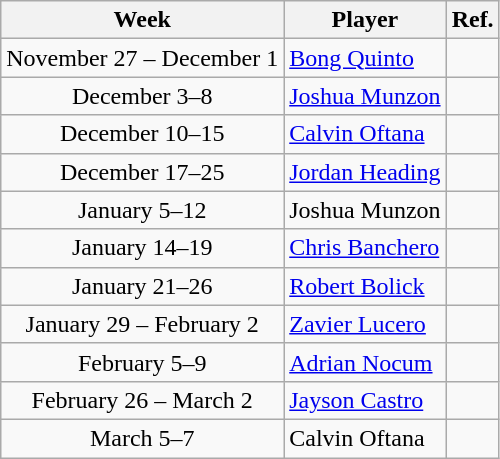<table class="wikitable" border="1">
<tr>
<th>Week</th>
<th>Player</th>
<th>Ref.</th>
</tr>
<tr>
<td align=center>November 27 – December 1</td>
<td><a href='#'>Bong Quinto</a> </td>
<td align=center></td>
</tr>
<tr>
<td align=center>December 3–8</td>
<td><a href='#'>Joshua Munzon</a> </td>
<td align=center></td>
</tr>
<tr>
<td align=center>December 10–15</td>
<td><a href='#'>Calvin Oftana</a> </td>
<td align=center></td>
</tr>
<tr>
<td align=center>December 17–25</td>
<td><a href='#'>Jordan Heading</a> </td>
<td align=center></td>
</tr>
<tr>
<td align=center>January 5–12</td>
<td>Joshua Munzon </td>
<td align=center></td>
</tr>
<tr>
<td align=center>January 14–19</td>
<td><a href='#'>Chris Banchero</a> </td>
<td align=center></td>
</tr>
<tr>
<td align=center>January 21–26</td>
<td><a href='#'>Robert Bolick</a> </td>
<td align=center></td>
</tr>
<tr>
<td align=center>January 29 – February 2</td>
<td><a href='#'>Zavier Lucero</a> </td>
<td align=center></td>
</tr>
<tr>
<td align=center>February 5–9</td>
<td><a href='#'>Adrian Nocum</a> </td>
<td align=center></td>
</tr>
<tr>
<td align=center>February 26 – March 2</td>
<td><a href='#'>Jayson Castro</a> </td>
<td align=center></td>
</tr>
<tr>
<td align=center>March 5–7</td>
<td>Calvin Oftana </td>
<td align=center></td>
</tr>
</table>
